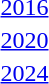<table>
<tr>
<td><a href='#'>2016</a></td>
<td></td>
<td></td>
<td></td>
</tr>
<tr>
<td><a href='#'>2020</a></td>
<td></td>
<td></td>
<td></td>
</tr>
<tr>
<td><a href='#'>2024</a></td>
<td></td>
<td></td>
<td></td>
</tr>
</table>
